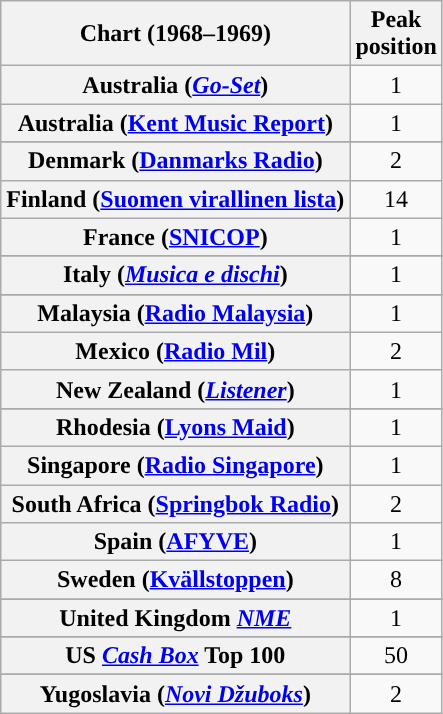<table class="wikitable sortable plainrowheaders" style="text-align:center">
<tr>
<th>Chart (1968–1969)</th>
<th>Peak<br>position</th>
</tr>
<tr>
<th scope="row">Australia (<em><a href='#'>Go-Set</a></em>)</th>
<td>1</td>
</tr>
<tr>
<th scope="row">Australia (<a href='#'>Kent Music Report</a>)</th>
<td>1</td>
</tr>
<tr>
</tr>
<tr>
</tr>
<tr>
</tr>
<tr>
</tr>
<tr>
<th scope="row">Denmark (<a href='#'>Danmarks Radio</a>)</th>
<td>2</td>
</tr>
<tr>
<th scope="row">Finland (<a href='#'>Suomen virallinen lista</a>)</th>
<td>14</td>
</tr>
<tr>
<th scope="row">France (<a href='#'>SNICOP</a>)</th>
<td>1</td>
</tr>
<tr>
</tr>
<tr>
<th scope="row">Italy (<em><a href='#'>Musica e dischi</a></em>)</th>
<td>1</td>
</tr>
<tr>
</tr>
<tr>
</tr>
<tr>
<th scope="row">Malaysia (<a href='#'>Radio Malaysia</a>)</th>
<td>1</td>
</tr>
<tr>
<th scope="row">Mexico (<a href='#'>Radio Mil</a>)</th>
<td>2</td>
</tr>
<tr>
<th scope="row">New Zealand (<em><a href='#'>Listener</a></em>)</th>
<td>1</td>
</tr>
<tr>
</tr>
<tr>
<th scope="row">Rhodesia (<a href='#'>Lyons Maid</a>)</th>
<td>1</td>
</tr>
<tr>
<th scope="row">Singapore (<a href='#'>Radio Singapore</a>)</th>
<td>1</td>
</tr>
<tr>
<th scope="row">South Africa (<a href='#'>Springbok Radio</a>)</th>
<td>2</td>
</tr>
<tr>
<th scope="row">Spain (<a href='#'>AFYVE</a>)</th>
<td align="center">1</td>
</tr>
<tr>
<th scope="row">Sweden (<a href='#'>Kvällstoppen</a>)</th>
<td>8</td>
</tr>
<tr>
</tr>
<tr>
<th scope="row">United Kingdom <a href='#'><em>NME</em></a></th>
<td>1</td>
</tr>
<tr>
</tr>
<tr>
</tr>
<tr>
<th scope="row">US <a href='#'><em>Cash Box</em></a> Top 100</th>
<td>50</td>
</tr>
<tr>
</tr>
<tr>
<th scope="row">Yugoslavia (<a href='#'><em>Novi Džuboks</em></a>)</th>
<td>2</td>
</tr>
</table>
